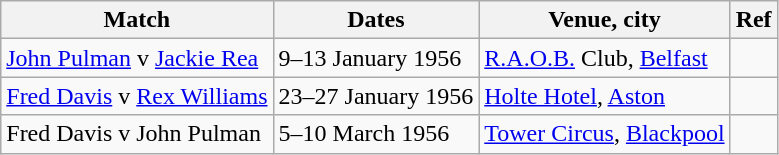<table class="wikitable">
<tr>
<th scope="col">Match</th>
<th scope="col">Dates</th>
<th scope="col">Venue, city</th>
<th scope="col">Ref</th>
</tr>
<tr>
<td><a href='#'>John Pulman</a> v <a href='#'>Jackie Rea</a></td>
<td>9–13 January 1956</td>
<td><a href='#'>R.A.O.B.</a> Club, <a href='#'>Belfast</a></td>
<td></td>
</tr>
<tr>
<td><a href='#'>Fred Davis</a> v <a href='#'>Rex Williams</a></td>
<td>23–27 January 1956</td>
<td><a href='#'>Holte Hotel</a>, <a href='#'>Aston</a></td>
<td></td>
</tr>
<tr>
<td>Fred Davis v John Pulman</td>
<td>5–10 March 1956</td>
<td><a href='#'>Tower Circus</a>, <a href='#'>Blackpool</a></td>
<td></td>
</tr>
</table>
